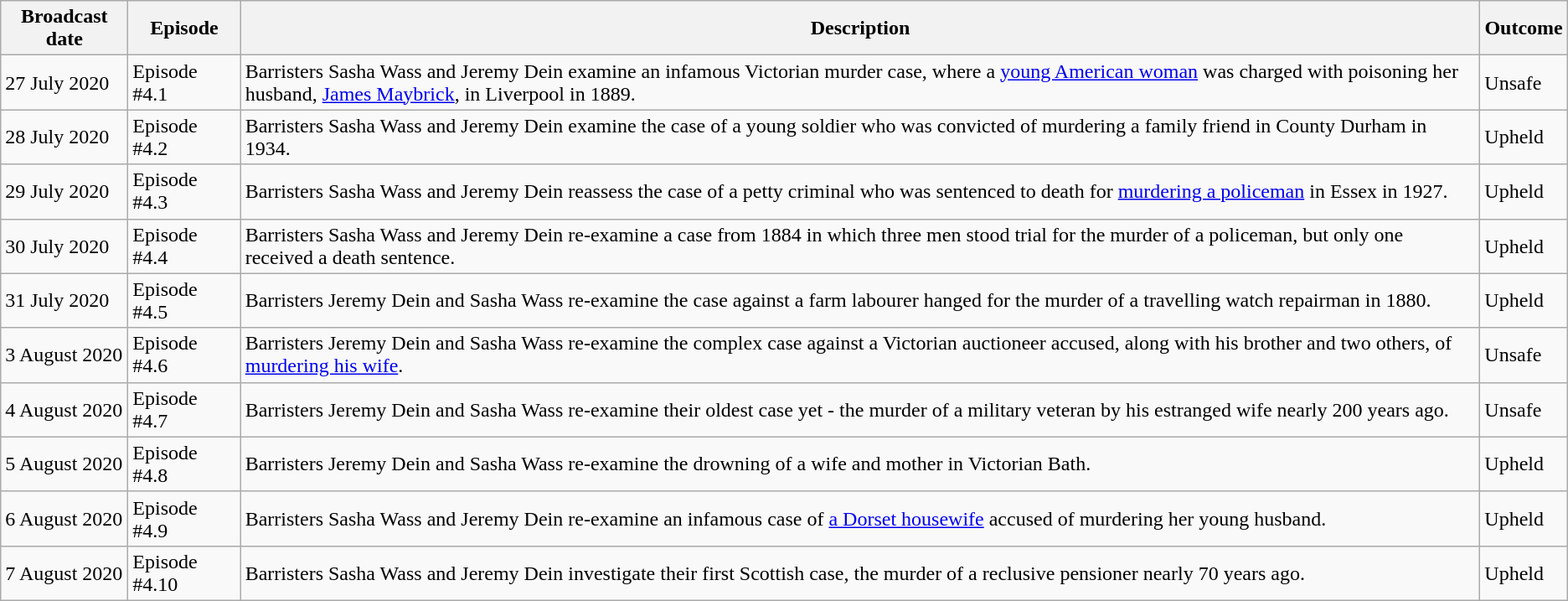<table class="wikitable">
<tr>
<th>Broadcast date</th>
<th>Episode</th>
<th>Description</th>
<th>Outcome</th>
</tr>
<tr>
<td>27 July 2020</td>
<td>Episode #4.1</td>
<td>Barristers Sasha Wass and Jeremy Dein examine an infamous Victorian murder case, where a <a href='#'>young American woman</a> was charged with poisoning her husband, <a href='#'>James Maybrick</a>, in Liverpool in 1889.</td>
<td>Unsafe</td>
</tr>
<tr>
<td>28 July 2020</td>
<td>Episode #4.2</td>
<td>Barristers Sasha Wass and Jeremy Dein examine the case of a young soldier who was convicted of murdering a family friend in County Durham in 1934.</td>
<td>Upheld</td>
</tr>
<tr>
<td>29 July 2020</td>
<td>Episode #4.3</td>
<td>Barristers Sasha Wass and Jeremy Dein reassess the case of a petty criminal who was sentenced to death for <a href='#'>murdering a policeman</a> in Essex in 1927.</td>
<td>Upheld</td>
</tr>
<tr>
<td>30 July 2020</td>
<td>Episode #4.4</td>
<td>Barristers Sasha Wass and Jeremy Dein re-examine a case from 1884 in which three men stood trial for the murder of a policeman, but only one received a death sentence.</td>
<td>Upheld</td>
</tr>
<tr>
<td>31 July 2020</td>
<td>Episode #4.5</td>
<td>Barristers Jeremy Dein and Sasha Wass re-examine the case against a farm labourer hanged for the murder of a travelling watch repairman in 1880.</td>
<td>Upheld</td>
</tr>
<tr>
<td>3 August 2020</td>
<td>Episode #4.6</td>
<td>Barristers Jeremy Dein and Sasha Wass re-examine the complex case against a Victorian auctioneer accused, along with his brother and two others, of <a href='#'>murdering his wife</a>.</td>
<td>Unsafe</td>
</tr>
<tr>
<td>4 August 2020</td>
<td>Episode #4.7</td>
<td>Barristers Jeremy Dein and Sasha Wass re-examine their oldest case yet - the murder of a military veteran by his estranged wife nearly 200 years ago.</td>
<td>Unsafe</td>
</tr>
<tr>
<td>5 August 2020</td>
<td>Episode #4.8</td>
<td>Barristers Jeremy Dein and Sasha Wass re-examine the drowning of a wife and mother in Victorian Bath.</td>
<td>Upheld</td>
</tr>
<tr>
<td>6 August 2020</td>
<td>Episode #4.9</td>
<td>Barristers Sasha Wass and Jeremy Dein re-examine an infamous case of <a href='#'>a Dorset housewife</a> accused of murdering her young husband.</td>
<td>Upheld</td>
</tr>
<tr>
<td>7 August 2020</td>
<td>Episode #4.10</td>
<td>Barristers Sasha Wass and Jeremy Dein investigate their first Scottish case, the murder of a reclusive pensioner nearly 70 years ago.</td>
<td>Upheld</td>
</tr>
</table>
